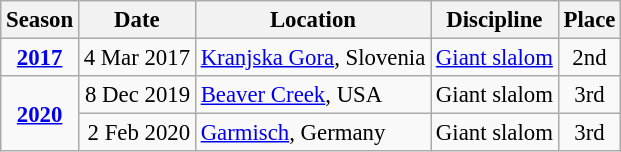<table class="wikitable" style="text-align:center; font-size:95%;">
<tr>
<th>Season</th>
<th>Date</th>
<th>Location</th>
<th>Discipline</th>
<th>Place</th>
</tr>
<tr>
<td><strong><a href='#'>2017</a></strong></td>
<td align=right>4 Mar 2017</td>
<td align=left> <a href='#'>Kranjska Gora</a>, Slovenia</td>
<td><a href='#'>Giant slalom</a></td>
<td>2nd</td>
</tr>
<tr>
<td rowspan=2><strong><a href='#'>2020</a></strong></td>
<td align=right>8 Dec 2019</td>
<td align=left> <a href='#'>Beaver Creek</a>, USA</td>
<td>Giant slalom</td>
<td>3rd</td>
</tr>
<tr>
<td align=right>2 Feb 2020</td>
<td align=left> <a href='#'>Garmisch</a>, Germany</td>
<td>Giant slalom</td>
<td>3rd</td>
</tr>
</table>
